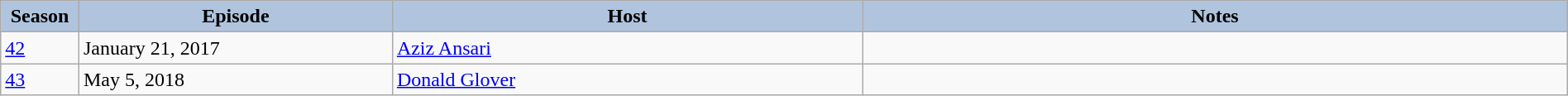<table class="wikitable" style="width:100%;">
<tr>
<th style="background:#B0C4DE;" width="5%">Season</th>
<th style="background:#B0C4DE;" width="20%">Episode</th>
<th style="background:#B0C4DE;" width="30%">Host</th>
<th style="background:#B0C4DE;" width="45%">Notes</th>
</tr>
<tr>
<td><a href='#'>42</a></td>
<td>January 21, 2017</td>
<td><a href='#'>Aziz Ansari</a></td>
<td></td>
</tr>
<tr>
<td><a href='#'>43</a></td>
<td>May 5, 2018</td>
<td><a href='#'>Donald Glover</a></td>
<td></td>
</tr>
</table>
